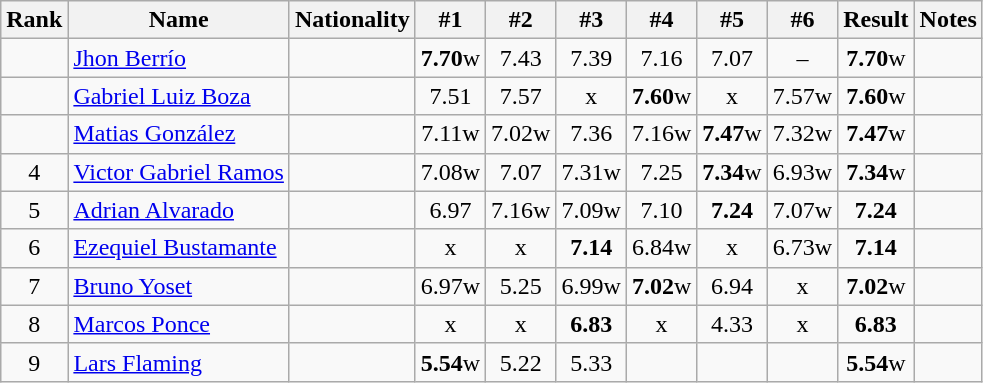<table class="wikitable sortable" style="text-align:center">
<tr>
<th>Rank</th>
<th>Name</th>
<th>Nationality</th>
<th>#1</th>
<th>#2</th>
<th>#3</th>
<th>#4</th>
<th>#5</th>
<th>#6</th>
<th>Result</th>
<th>Notes</th>
</tr>
<tr>
<td></td>
<td align=left><a href='#'>Jhon Berrío</a></td>
<td align=left></td>
<td><strong>7.70</strong>w</td>
<td>7.43</td>
<td>7.39</td>
<td>7.16</td>
<td>7.07</td>
<td>–</td>
<td><strong>7.70</strong>w</td>
<td></td>
</tr>
<tr>
<td></td>
<td align=left><a href='#'>Gabriel Luiz Boza</a></td>
<td align=left></td>
<td>7.51</td>
<td>7.57</td>
<td>x</td>
<td><strong>7.60</strong>w</td>
<td>x</td>
<td>7.57w</td>
<td><strong>7.60</strong>w</td>
<td></td>
</tr>
<tr>
<td></td>
<td align=left><a href='#'>Matias González</a></td>
<td align=left></td>
<td>7.11w</td>
<td>7.02w</td>
<td>7.36</td>
<td>7.16w</td>
<td><strong>7.47</strong>w</td>
<td>7.32w</td>
<td><strong>7.47</strong>w</td>
<td></td>
</tr>
<tr>
<td>4</td>
<td align=left><a href='#'>Victor Gabriel Ramos</a></td>
<td align=left></td>
<td>7.08w</td>
<td>7.07</td>
<td>7.31w</td>
<td>7.25</td>
<td><strong>7.34</strong>w</td>
<td>6.93w</td>
<td><strong>7.34</strong>w</td>
<td></td>
</tr>
<tr>
<td>5</td>
<td align=left><a href='#'>Adrian Alvarado</a></td>
<td align=left></td>
<td>6.97</td>
<td>7.16w</td>
<td>7.09w</td>
<td>7.10</td>
<td><strong>7.24</strong></td>
<td>7.07w</td>
<td><strong>7.24</strong></td>
<td></td>
</tr>
<tr>
<td>6</td>
<td align=left><a href='#'>Ezequiel Bustamante</a></td>
<td align=left></td>
<td>x</td>
<td>x</td>
<td><strong>7.14</strong></td>
<td>6.84w</td>
<td>x</td>
<td>6.73w</td>
<td><strong>7.14</strong></td>
<td></td>
</tr>
<tr>
<td>7</td>
<td align=left><a href='#'>Bruno Yoset</a></td>
<td align=left></td>
<td>6.97w</td>
<td>5.25</td>
<td>6.99w</td>
<td><strong>7.02</strong>w</td>
<td>6.94</td>
<td>x</td>
<td><strong>7.02</strong>w</td>
<td></td>
</tr>
<tr>
<td>8</td>
<td align=left><a href='#'>Marcos Ponce</a></td>
<td align=left></td>
<td>x</td>
<td>x</td>
<td><strong>6.83</strong></td>
<td>x</td>
<td>4.33</td>
<td>x</td>
<td><strong>6.83</strong></td>
<td></td>
</tr>
<tr>
<td>9</td>
<td align=left><a href='#'>Lars Flaming</a></td>
<td align=left></td>
<td><strong>5.54</strong>w</td>
<td>5.22</td>
<td>5.33</td>
<td></td>
<td></td>
<td></td>
<td><strong>5.54</strong>w</td>
<td></td>
</tr>
</table>
